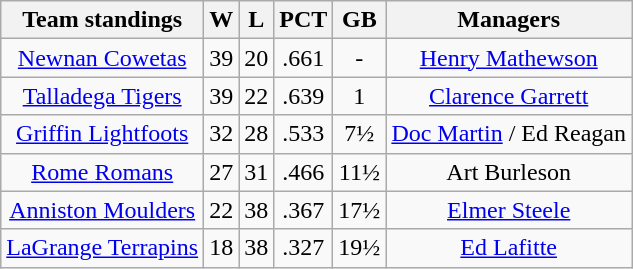<table class="wikitable" style="text-align:center">
<tr>
<th>Team standings</th>
<th>W</th>
<th>L</th>
<th>PCT</th>
<th>GB</th>
<th>Managers</th>
</tr>
<tr>
<td><a href='#'>Newnan Cowetas</a></td>
<td>39</td>
<td>20</td>
<td>.661</td>
<td>-</td>
<td><a href='#'>Henry Mathewson</a></td>
</tr>
<tr>
<td><a href='#'>Talladega Tigers</a></td>
<td>39</td>
<td>22</td>
<td>.639</td>
<td>1</td>
<td><a href='#'>Clarence Garrett</a></td>
</tr>
<tr>
<td><a href='#'>Griffin Lightfoots</a></td>
<td>32</td>
<td>28</td>
<td>.533</td>
<td>7½</td>
<td><a href='#'>Doc Martin</a> / Ed Reagan</td>
</tr>
<tr>
<td><a href='#'>Rome Romans</a></td>
<td>27</td>
<td>31</td>
<td>.466</td>
<td>11½</td>
<td>Art Burleson</td>
</tr>
<tr>
<td><a href='#'>Anniston Moulders</a></td>
<td>22</td>
<td>38</td>
<td>.367</td>
<td>17½</td>
<td><a href='#'>Elmer Steele</a></td>
</tr>
<tr>
<td><a href='#'>LaGrange Terrapins</a></td>
<td>18</td>
<td>38</td>
<td>.327</td>
<td>19½</td>
<td><a href='#'>Ed Lafitte</a></td>
</tr>
</table>
